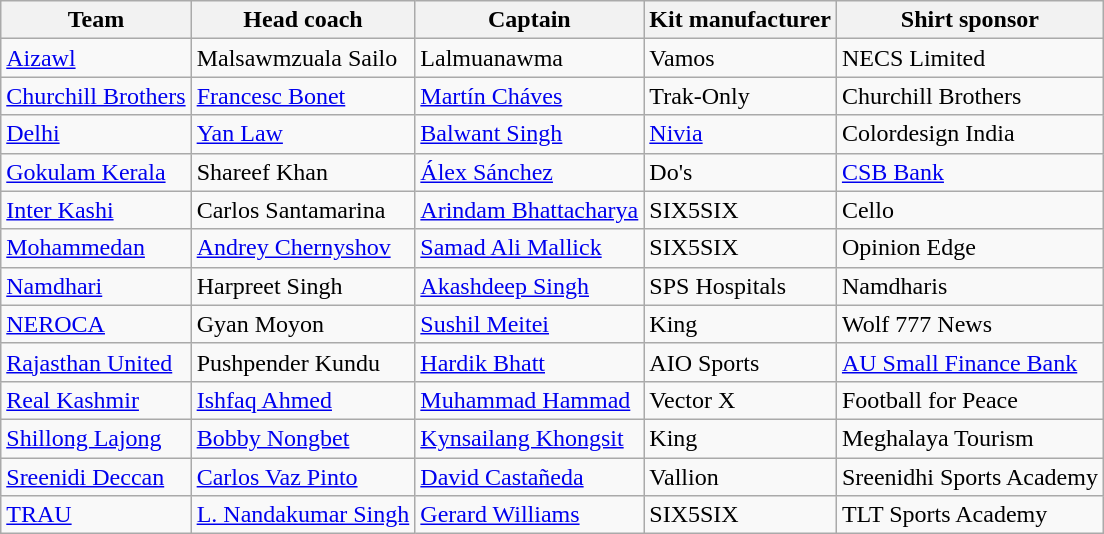<table class="wikitable sortable">
<tr>
<th scope="col">Team</th>
<th scope="col">Head coach</th>
<th scope="col">Captain</th>
<th scope="col" class="unsortable">Kit manufacturer</th>
<th scope="col" class="unsortable">Shirt sponsor</th>
</tr>
<tr>
<td><a href='#'>Aizawl</a></td>
<td> Malsawmzuala Sailo</td>
<td> Lalmuanawma</td>
<td> Vamos</td>
<td>NECS Limited</td>
</tr>
<tr>
<td><a href='#'>Churchill Brothers</a></td>
<td> <a href='#'>Francesc Bonet</a></td>
<td> <a href='#'>Martín Cháves</a></td>
<td> Trak-Only</td>
<td>Churchill Brothers</td>
</tr>
<tr>
<td><a href='#'>Delhi</a></td>
<td> <a href='#'>Yan Law</a></td>
<td> <a href='#'>Balwant Singh</a></td>
<td> <a href='#'>Nivia</a></td>
<td>Colordesign India</td>
</tr>
<tr>
<td><a href='#'>Gokulam Kerala</a></td>
<td> Shareef Khan</td>
<td> <a href='#'>Álex Sánchez</a></td>
<td> Do's</td>
<td><a href='#'>CSB Bank</a></td>
</tr>
<tr>
<td><a href='#'>Inter Kashi</a></td>
<td> Carlos Santamarina</td>
<td> <a href='#'>Arindam Bhattacharya</a></td>
<td> SIX5SIX</td>
<td>Cello</td>
</tr>
<tr>
<td><a href='#'>Mohammedan</a></td>
<td> <a href='#'>Andrey Chernyshov</a></td>
<td> <a href='#'>Samad Ali Mallick</a></td>
<td> SIX5SIX</td>
<td>Opinion Edge</td>
</tr>
<tr>
<td><a href='#'>Namdhari</a></td>
<td> Harpreet Singh</td>
<td> <a href='#'>Akashdeep Singh</a></td>
<td> SPS Hospitals</td>
<td>Namdharis</td>
</tr>
<tr>
<td><a href='#'>NEROCA</a></td>
<td> Gyan Moyon</td>
<td> <a href='#'>Sushil Meitei</a></td>
<td> King</td>
<td>Wolf 777 News</td>
</tr>
<tr>
<td><a href='#'>Rajasthan United</a></td>
<td> Pushpender Kundu</td>
<td> <a href='#'>Hardik Bhatt</a></td>
<td> AIO Sports</td>
<td><a href='#'>AU Small Finance Bank</a></td>
</tr>
<tr>
<td><a href='#'>Real Kashmir</a></td>
<td> <a href='#'>Ishfaq Ahmed</a></td>
<td> <a href='#'>Muhammad Hammad</a></td>
<td> Vector X</td>
<td>Football for Peace</td>
</tr>
<tr>
<td><a href='#'>Shillong Lajong</a></td>
<td> <a href='#'>Bobby Nongbet</a></td>
<td> <a href='#'>Kynsailang Khongsit</a></td>
<td> King</td>
<td>Meghalaya Tourism</td>
</tr>
<tr>
<td><a href='#'>Sreenidi Deccan</a></td>
<td> <a href='#'>Carlos Vaz Pinto</a></td>
<td> <a href='#'>David Castañeda</a></td>
<td> Vallion</td>
<td>Sreenidhi Sports Academy</td>
</tr>
<tr>
<td><a href='#'>TRAU</a></td>
<td> <a href='#'>L. Nandakumar Singh</a></td>
<td> <a href='#'>Gerard Williams</a></td>
<td> SIX5SIX</td>
<td>TLT Sports Academy</td>
</tr>
</table>
